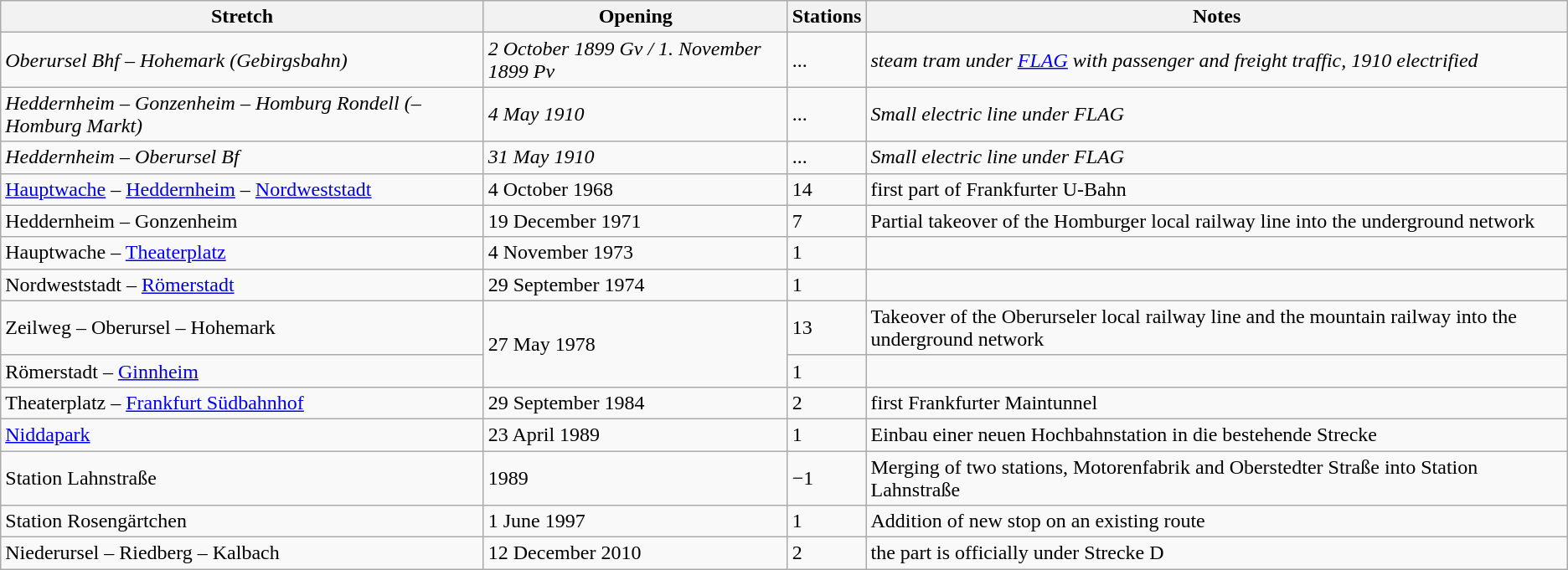<table class="wikitable zebra">
<tr class="hintergrundfarbe5">
<th>Stretch</th>
<th>Opening</th>
<th>Stations</th>
<th>Notes</th>
</tr>
<tr>
<td><em>Oberursel Bhf – Hohemark (Gebirgsbahn)</em></td>
<td><em>2 October 1899 Gv / 1. November 1899 Pv</em></td>
<td>...</td>
<td><em>steam tram under <a href='#'>FLAG</a> with passenger and freight traffic, 1910 electrified</em></td>
</tr>
<tr>
<td><em>Heddernheim – Gonzenheim – Homburg Rondell (– Homburg Markt)</em></td>
<td><em>4 May 1910</em></td>
<td>...</td>
<td><em>Small electric line under FLAG</em></td>
</tr>
<tr>
<td><em>Heddernheim – Oberursel Bf</em></td>
<td><em>31 May 1910</em></td>
<td>...</td>
<td><em>Small electric line under FLAG</em></td>
</tr>
<tr>
<td><a href='#'>Hauptwache</a> – <a href='#'>Heddernheim</a> – <a href='#'>Nordweststadt</a></td>
<td>4 October 1968</td>
<td>14</td>
<td>first part of Frankfurter U-Bahn</td>
</tr>
<tr>
<td>Heddernheim – Gonzenheim</td>
<td>19 December 1971</td>
<td>7</td>
<td>Partial takeover of the Homburger local railway line into the underground network</td>
</tr>
<tr>
<td>Hauptwache – <a href='#'>Theaterplatz</a></td>
<td>4 November 1973</td>
<td>1</td>
<td></td>
</tr>
<tr>
<td>Nordweststadt – <a href='#'>Römerstadt</a></td>
<td>29 September 1974</td>
<td>1</td>
<td></td>
</tr>
<tr>
<td>Zeilweg – Oberursel – Hohemark</td>
<td rowspan="2">27 May 1978</td>
<td>13</td>
<td>Takeover of the Oberurseler local railway line and the mountain railway into the underground network</td>
</tr>
<tr>
<td>Römerstadt – <a href='#'>Ginnheim</a></td>
<td>1</td>
<td></td>
</tr>
<tr>
<td>Theaterplatz – <a href='#'>Frankfurt Südbahnhof</a></td>
<td>29 September 1984</td>
<td>2</td>
<td>first Frankfurter Maintunnel</td>
</tr>
<tr>
<td><a href='#'>Niddapark</a></td>
<td>23 April 1989</td>
<td>1</td>
<td>Einbau einer neuen Hochbahnstation in die bestehende Strecke</td>
</tr>
<tr>
<td>Station Lahnstraße</td>
<td>1989</td>
<td>−1</td>
<td>Merging of two stations, Motorenfabrik and Oberstedter Straße into Station Lahnstraße</td>
</tr>
<tr>
<td>Station Rosengärtchen</td>
<td>1 June 1997</td>
<td>1</td>
<td>Addition of new stop on an existing route</td>
</tr>
<tr>
<td>Niederursel – Riedberg – Kalbach</td>
<td>12 December 2010</td>
<td>2</td>
<td>the part is officially under Strecke D</td>
</tr>
</table>
